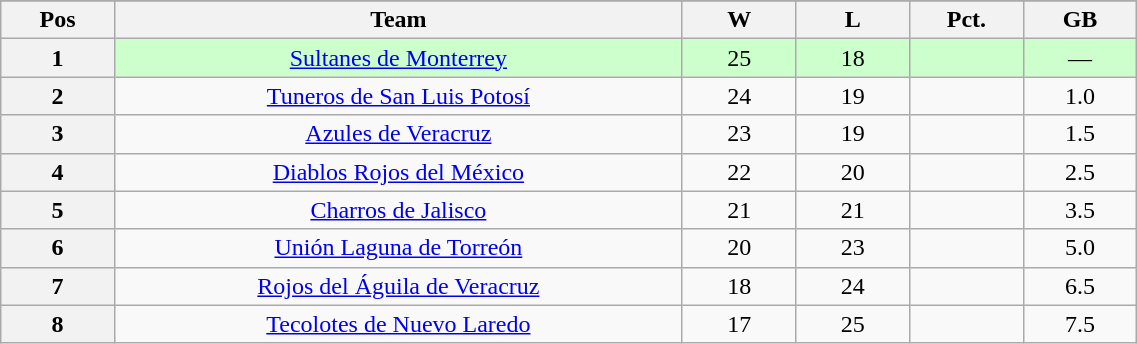<table class="wikitable plainrowheaders" width="60%" style="text-align:center;">
<tr>
</tr>
<tr>
<th scope="col" width="5%">Pos</th>
<th scope="col" width="25%">Team</th>
<th scope="col" width="5%">W</th>
<th scope="col" width="5%">L</th>
<th scope="col" width="5%">Pct.</th>
<th scope="col" width="5%">GB</th>
</tr>
<tr style="background-color:#ccffcc;">
<th>1</th>
<td><a href='#'>Sultanes de Monterrey</a></td>
<td>25</td>
<td>18</td>
<td></td>
<td>—</td>
</tr>
<tr>
<th>2</th>
<td><a href='#'>Tuneros de San Luis Potosí</a></td>
<td>24</td>
<td>19</td>
<td></td>
<td>1.0</td>
</tr>
<tr>
<th>3</th>
<td><a href='#'>Azules de Veracruz</a></td>
<td>23</td>
<td>19</td>
<td></td>
<td>1.5</td>
</tr>
<tr>
<th>4</th>
<td><a href='#'>Diablos Rojos del México</a></td>
<td>22</td>
<td>20</td>
<td></td>
<td>2.5</td>
</tr>
<tr>
<th>5</th>
<td><a href='#'>Charros de Jalisco</a></td>
<td>21</td>
<td>21</td>
<td></td>
<td>3.5</td>
</tr>
<tr>
<th>6</th>
<td><a href='#'>Unión Laguna de Torreón</a></td>
<td>20</td>
<td>23</td>
<td></td>
<td>5.0</td>
</tr>
<tr>
<th>7</th>
<td><a href='#'>Rojos del Águila de Veracruz</a></td>
<td>18</td>
<td>24</td>
<td></td>
<td>6.5</td>
</tr>
<tr>
<th>8</th>
<td><a href='#'>Tecolotes de Nuevo Laredo</a></td>
<td>17</td>
<td>25</td>
<td></td>
<td>7.5</td>
</tr>
</table>
